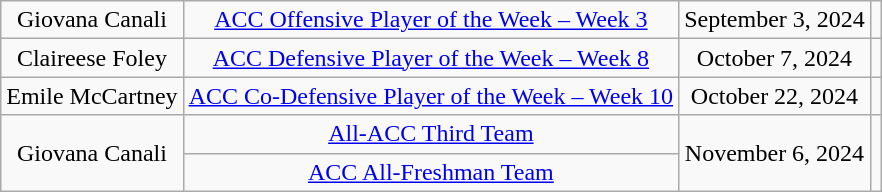<table class="wikitable sortable" style="text-align: center">
<tr>
<td>Giovana Canali</td>
<td><a href='#'>ACC Offensive Player of the Week – Week 3</a></td>
<td>September 3, 2024</td>
<td></td>
</tr>
<tr>
<td>Claireese Foley</td>
<td><a href='#'>ACC Defensive Player of the Week – Week 8</a></td>
<td>October 7, 2024</td>
<td></td>
</tr>
<tr>
<td>Emile McCartney</td>
<td><a href='#'>ACC Co-Defensive Player of the Week – Week 10</a></td>
<td>October 22, 2024</td>
<td></td>
</tr>
<tr>
<td rowspan=2>Giovana Canali</td>
<td><a href='#'>All-ACC Third Team</a></td>
<td rowspan=2>November 6, 2024</td>
<td rowspan=2></td>
</tr>
<tr>
<td><a href='#'>ACC All-Freshman Team</a></td>
</tr>
</table>
